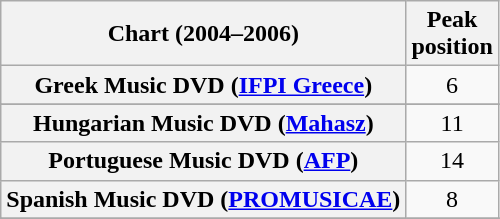<table class="wikitable sortable plainrowheaders" style="text-align:center">
<tr>
<th scope="col">Chart (2004–2006)</th>
<th scope="col">Peak<br>position</th>
</tr>
<tr>
<th scope="row">Greek Music DVD (<a href='#'>IFPI Greece</a>)</th>
<td style="text-align:center;">6</td>
</tr>
<tr>
</tr>
<tr>
<th scope="row">Hungarian Music DVD (<a href='#'>Mahasz</a>)</th>
<td align="center">11</td>
</tr>
<tr>
<th scope="row">Portuguese Music DVD (<a href='#'>AFP</a>)</th>
<td>14</td>
</tr>
<tr>
<th scope="row">Spanish Music DVD (<a href='#'>PROMUSICAE</a>)</th>
<td align="center">8</td>
</tr>
<tr>
</tr>
<tr>
</tr>
</table>
